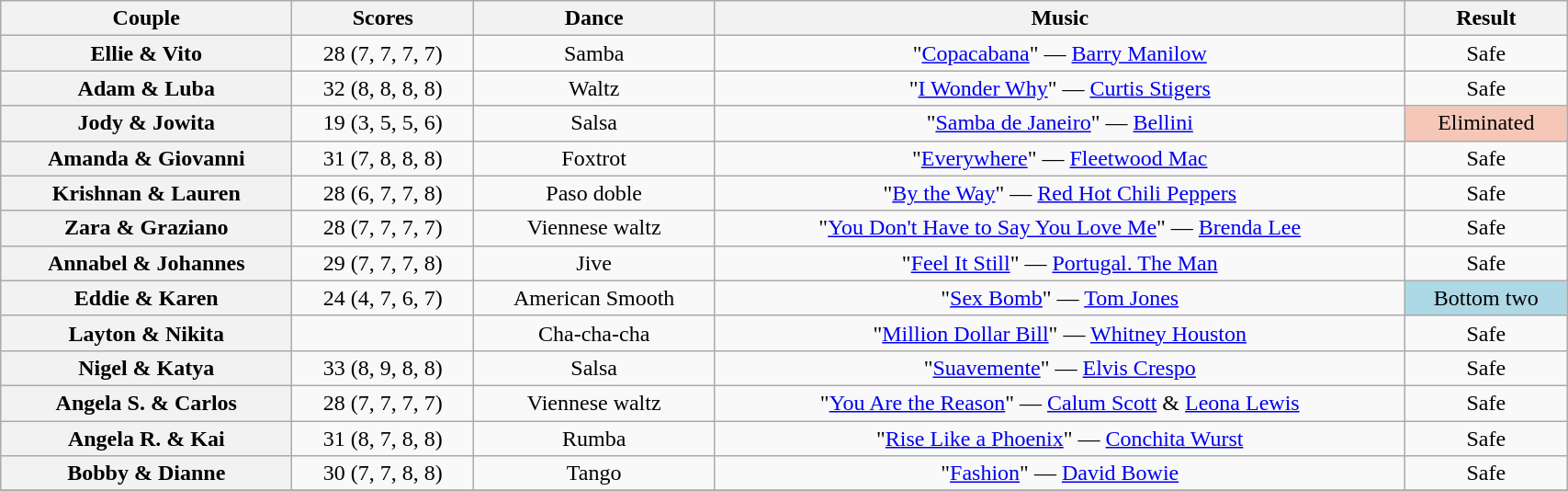<table class="wikitable sortable" style="text-align:center; width: 90%">
<tr>
<th scope="col">Couple</th>
<th scope="col">Scores</th>
<th class="unsortable" scope="col">Dance</th>
<th class="unsortable" scope="col">Music</th>
<th class="unsortable" scope="col">Result</th>
</tr>
<tr>
<th scope="row">Ellie & Vito</th>
<td>28 (7, 7, 7, 7)</td>
<td>Samba</td>
<td>"<a href='#'>Copacabana</a>" — <a href='#'>Barry Manilow</a></td>
<td>Safe</td>
</tr>
<tr>
<th scope="row">Adam & Luba</th>
<td>32 (8, 8, 8, 8)</td>
<td>Waltz</td>
<td>"<a href='#'>I Wonder Why</a>" — <a href='#'>Curtis Stigers</a></td>
<td>Safe</td>
</tr>
<tr>
<th scope="row">Jody & Jowita</th>
<td>19 (3, 5, 5, 6)</td>
<td>Salsa</td>
<td>"<a href='#'>Samba de Janeiro</a>" — <a href='#'>Bellini</a></td>
<td bgcolor="#f4c7b8">Eliminated</td>
</tr>
<tr>
<th scope="row">Amanda & Giovanni</th>
<td>31 (7, 8, 8, 8)</td>
<td>Foxtrot</td>
<td>"<a href='#'>Everywhere</a>" — <a href='#'>Fleetwood Mac</a></td>
<td>Safe</td>
</tr>
<tr>
<th scope="row">Krishnan & Lauren</th>
<td>28 (6, 7, 7, 8)</td>
<td>Paso doble</td>
<td>"<a href='#'>By the Way</a>" — <a href='#'>Red Hot Chili Peppers</a></td>
<td>Safe</td>
</tr>
<tr>
<th scope="row">Zara & Graziano</th>
<td>28 (7, 7, 7, 7)</td>
<td>Viennese waltz</td>
<td>"<a href='#'>You Don't Have to Say You Love Me</a>" — <a href='#'>Brenda Lee</a></td>
<td>Safe</td>
</tr>
<tr>
<th scope="row">Annabel & Johannes</th>
<td>29 (7, 7, 7, 8)</td>
<td>Jive</td>
<td>"<a href='#'>Feel It Still</a>" — <a href='#'>Portugal. The Man</a></td>
<td>Safe</td>
</tr>
<tr>
<th scope="row">Eddie & Karen</th>
<td>24 (4, 7, 6, 7)</td>
<td>American Smooth</td>
<td>"<a href='#'>Sex Bomb</a>" — <a href='#'>Tom Jones</a></td>
<td bgcolor="lightblue">Bottom two</td>
</tr>
<tr>
<th scope="row">Layton & Nikita</th>
<td></td>
<td>Cha-cha-cha</td>
<td>"<a href='#'>Million Dollar Bill</a>" — <a href='#'>Whitney Houston</a></td>
<td>Safe</td>
</tr>
<tr>
<th scope="row">Nigel & Katya</th>
<td>33 (8, 9, 8, 8)</td>
<td>Salsa</td>
<td>"<a href='#'>Suavemente</a>" — <a href='#'>Elvis Crespo</a></td>
<td>Safe</td>
</tr>
<tr>
<th scope="row">Angela S. & Carlos</th>
<td>28 (7, 7, 7, 7)</td>
<td>Viennese waltz</td>
<td>"<a href='#'>You Are the Reason</a>" — <a href='#'>Calum Scott</a> & <a href='#'>Leona Lewis</a></td>
<td>Safe</td>
</tr>
<tr>
<th scope="row">Angela R. & Kai</th>
<td>31 (8, 7, 8, 8)</td>
<td>Rumba</td>
<td>"<a href='#'>Rise Like a Phoenix</a>" — <a href='#'>Conchita Wurst</a></td>
<td>Safe</td>
</tr>
<tr>
<th scope="row">Bobby & Dianne</th>
<td>30 (7, 7, 8, 8)</td>
<td>Tango</td>
<td>"<a href='#'>Fashion</a>" — <a href='#'>David Bowie</a></td>
<td>Safe</td>
</tr>
<tr>
</tr>
</table>
